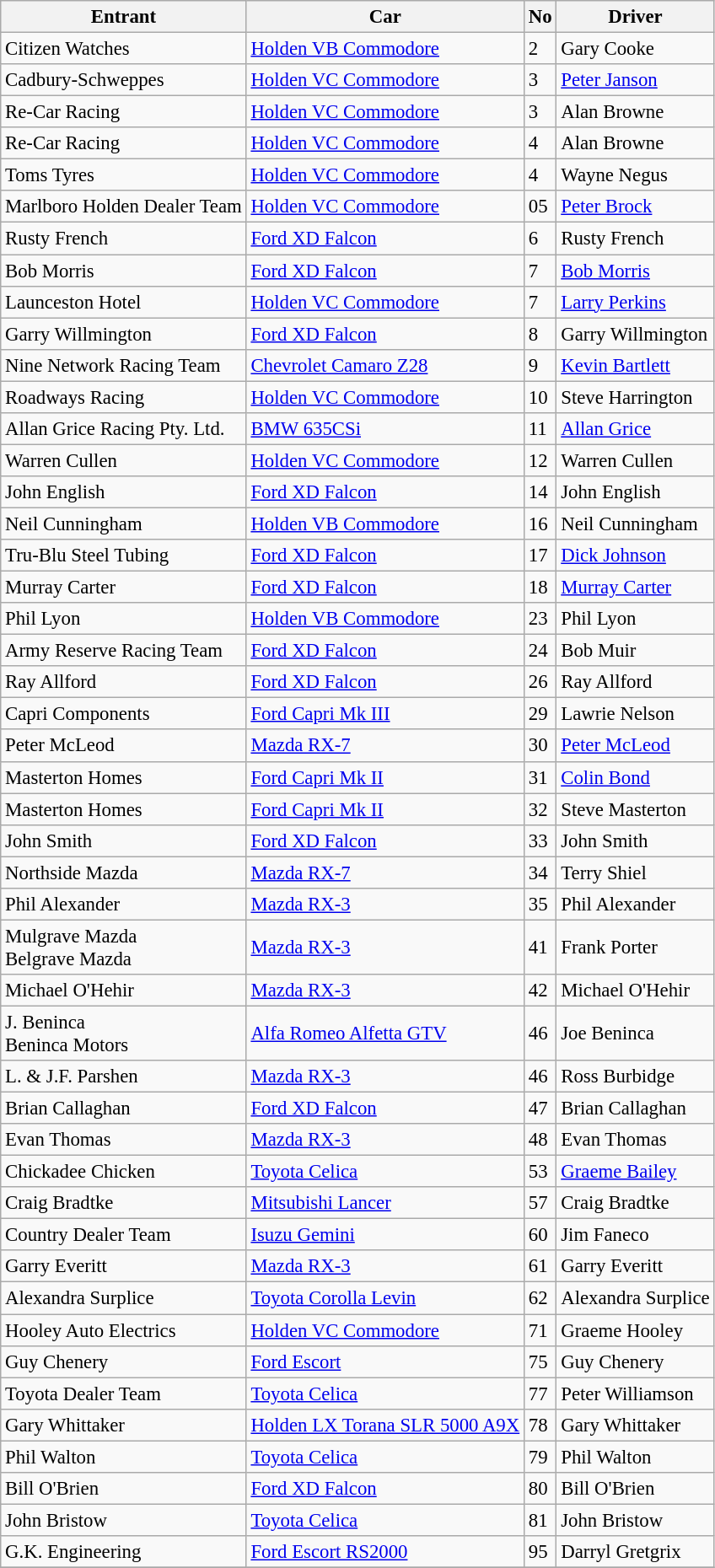<table class="wikitable" style="font-size: 95%;">
<tr>
<th>Entrant</th>
<th>Car</th>
<th>No</th>
<th>Driver</th>
</tr>
<tr>
<td>Citizen Watches </td>
<td><a href='#'>Holden VB Commodore</a></td>
<td>2</td>
<td>Gary Cooke</td>
</tr>
<tr>
<td>Cadbury-Schweppes</td>
<td><a href='#'>Holden VC Commodore</a></td>
<td>3</td>
<td><a href='#'>Peter Janson</a></td>
</tr>
<tr>
<td>Re-Car Racing</td>
<td><a href='#'>Holden VC Commodore</a></td>
<td>3</td>
<td>Alan Browne</td>
</tr>
<tr>
<td>Re-Car Racing</td>
<td><a href='#'>Holden VC Commodore</a></td>
<td>4</td>
<td>Alan Browne</td>
</tr>
<tr>
<td>Toms Tyres</td>
<td><a href='#'>Holden VC Commodore</a></td>
<td>4</td>
<td>Wayne Negus</td>
</tr>
<tr>
<td>Marlboro Holden Dealer Team</td>
<td><a href='#'>Holden VC Commodore</a></td>
<td>05</td>
<td><a href='#'>Peter Brock</a></td>
</tr>
<tr>
<td>Rusty French</td>
<td><a href='#'>Ford XD Falcon</a></td>
<td>6</td>
<td>Rusty French</td>
</tr>
<tr>
<td>Bob Morris</td>
<td><a href='#'>Ford XD Falcon</a></td>
<td>7</td>
<td><a href='#'>Bob Morris</a></td>
</tr>
<tr>
<td>Launceston Hotel</td>
<td><a href='#'>Holden VC Commodore</a></td>
<td>7</td>
<td><a href='#'>Larry Perkins</a></td>
</tr>
<tr>
<td>Garry Willmington</td>
<td><a href='#'>Ford XD Falcon</a></td>
<td>8</td>
<td>Garry Willmington</td>
</tr>
<tr>
<td>Nine Network Racing Team</td>
<td><a href='#'>Chevrolet Camaro Z28</a></td>
<td>9</td>
<td><a href='#'>Kevin Bartlett</a></td>
</tr>
<tr>
<td>Roadways Racing</td>
<td><a href='#'>Holden VC Commodore</a></td>
<td>10</td>
<td>Steve Harrington</td>
</tr>
<tr>
<td>Allan Grice Racing Pty. Ltd.</td>
<td><a href='#'>BMW 635CSi</a></td>
<td>11</td>
<td><a href='#'>Allan Grice</a></td>
</tr>
<tr>
<td>Warren Cullen</td>
<td><a href='#'>Holden VC Commodore</a></td>
<td>12</td>
<td>Warren Cullen</td>
</tr>
<tr>
<td>John English</td>
<td><a href='#'>Ford XD Falcon</a></td>
<td>14</td>
<td>John English</td>
</tr>
<tr>
<td>Neil Cunningham</td>
<td><a href='#'>Holden VB Commodore</a></td>
<td>16</td>
<td>Neil Cunningham</td>
</tr>
<tr>
<td>Tru-Blu Steel Tubing</td>
<td><a href='#'>Ford XD Falcon</a></td>
<td>17</td>
<td><a href='#'>Dick Johnson</a></td>
</tr>
<tr>
<td>Murray Carter</td>
<td><a href='#'>Ford XD Falcon</a></td>
<td>18</td>
<td><a href='#'>Murray Carter</a></td>
</tr>
<tr>
<td>Phil Lyon</td>
<td><a href='#'>Holden VB Commodore</a></td>
<td>23</td>
<td>Phil Lyon</td>
</tr>
<tr>
<td>Army Reserve Racing Team</td>
<td><a href='#'>Ford XD Falcon</a></td>
<td>24</td>
<td>Bob Muir</td>
</tr>
<tr>
<td>Ray Allford</td>
<td><a href='#'>Ford XD Falcon</a></td>
<td>26</td>
<td>Ray Allford</td>
</tr>
<tr>
<td>Capri Components</td>
<td><a href='#'>Ford Capri Mk III</a></td>
<td>29</td>
<td>Lawrie Nelson</td>
</tr>
<tr>
<td>Peter McLeod</td>
<td><a href='#'>Mazda RX-7</a></td>
<td>30</td>
<td><a href='#'>Peter McLeod</a></td>
</tr>
<tr>
<td>Masterton Homes</td>
<td><a href='#'>Ford Capri Mk II</a></td>
<td>31</td>
<td><a href='#'>Colin Bond</a></td>
</tr>
<tr>
<td>Masterton Homes</td>
<td><a href='#'>Ford Capri Mk II</a></td>
<td>32</td>
<td>Steve Masterton</td>
</tr>
<tr>
<td>John Smith</td>
<td><a href='#'>Ford XD Falcon</a></td>
<td>33</td>
<td John Smith (racing driver)>John Smith</td>
</tr>
<tr>
<td>Northside Mazda </td>
<td><a href='#'>Mazda RX-7</a></td>
<td>34</td>
<td>Terry Shiel</td>
</tr>
<tr>
<td>Phil Alexander</td>
<td><a href='#'>Mazda RX-3</a></td>
<td>35</td>
<td>Phil Alexander</td>
</tr>
<tr>
<td>Mulgrave Mazda  <br> Belgrave Mazda </td>
<td><a href='#'>Mazda RX-3</a></td>
<td>41</td>
<td>Frank Porter</td>
</tr>
<tr>
<td>Michael O'Hehir</td>
<td><a href='#'>Mazda RX-3</a></td>
<td>42</td>
<td>Michael O'Hehir</td>
</tr>
<tr>
<td>J. Beninca  <br> Beninca Motors </td>
<td><a href='#'>Alfa Romeo Alfetta GTV</a></td>
<td>46</td>
<td>Joe Beninca</td>
</tr>
<tr>
<td>L. & J.F. Parshen </td>
<td><a href='#'>Mazda RX-3</a></td>
<td>46</td>
<td>Ross Burbidge</td>
</tr>
<tr>
<td>Brian Callaghan</td>
<td><a href='#'>Ford XD Falcon</a></td>
<td>47</td>
<td>Brian Callaghan</td>
</tr>
<tr>
<td>Evan Thomas</td>
<td><a href='#'>Mazda RX-3</a></td>
<td>48</td>
<td>Evan Thomas</td>
</tr>
<tr>
<td>Chickadee Chicken</td>
<td><a href='#'>Toyota Celica</a></td>
<td>53</td>
<td><a href='#'>Graeme Bailey</a></td>
</tr>
<tr>
<td>Craig Bradtke</td>
<td><a href='#'>Mitsubishi Lancer</a></td>
<td>57</td>
<td>Craig Bradtke</td>
</tr>
<tr>
<td>Country Dealer Team </td>
<td><a href='#'>Isuzu Gemini</a></td>
<td>60</td>
<td>Jim Faneco</td>
</tr>
<tr>
<td>Garry Everitt</td>
<td><a href='#'>Mazda RX-3</a></td>
<td>61</td>
<td>Garry Everitt</td>
</tr>
<tr>
<td>Alexandra Surplice</td>
<td><a href='#'>Toyota Corolla Levin</a></td>
<td>62</td>
<td>Alexandra Surplice</td>
</tr>
<tr>
<td>Hooley Auto Electrics </td>
<td><a href='#'>Holden VC Commodore</a></td>
<td>71</td>
<td>Graeme Hooley</td>
</tr>
<tr>
<td>Guy Chenery</td>
<td><a href='#'>Ford Escort</a></td>
<td>75</td>
<td>Guy Chenery</td>
</tr>
<tr>
<td>Toyota Dealer Team</td>
<td><a href='#'>Toyota Celica</a></td>
<td>77</td>
<td>Peter Williamson</td>
</tr>
<tr>
<td>Gary Whittaker</td>
<td><a href='#'>Holden LX Torana SLR 5000 A9X</a></td>
<td>78</td>
<td>Gary Whittaker</td>
</tr>
<tr>
<td>Phil Walton</td>
<td><a href='#'>Toyota Celica</a></td>
<td>79</td>
<td>Phil Walton</td>
</tr>
<tr>
<td>Bill O'Brien</td>
<td><a href='#'>Ford XD Falcon</a></td>
<td>80</td>
<td>Bill O'Brien</td>
</tr>
<tr>
<td>John Bristow</td>
<td><a href='#'>Toyota Celica</a></td>
<td>81</td>
<td>John Bristow</td>
</tr>
<tr>
<td>G.K. Engineering </td>
<td><a href='#'>Ford Escort RS2000</a></td>
<td>95</td>
<td>Darryl Gretgrix </td>
</tr>
<tr>
</tr>
</table>
